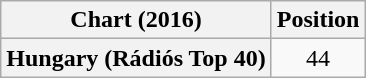<table class="wikitable plainrowheaders" style="text-align:center">
<tr>
<th scope="col">Chart (2016)</th>
<th scope="col">Position</th>
</tr>
<tr>
<th scope="row">Hungary (Rádiós Top 40)</th>
<td>44</td>
</tr>
</table>
